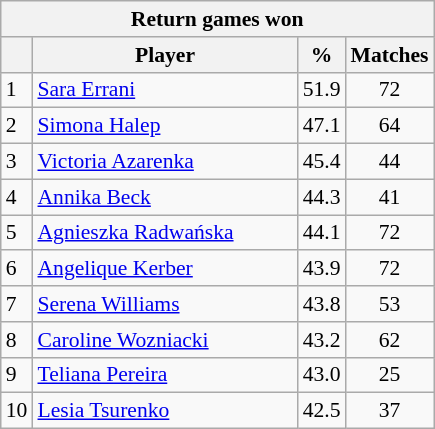<table class="wikitable sortable" style=font-size:90%>
<tr>
<th colspan=4>Return games won</th>
</tr>
<tr>
<th></th>
<th width=170>Player</th>
<th width=20>%</th>
<th>Matches</th>
</tr>
<tr>
<td>1</td>
<td> <a href='#'>Sara Errani</a></td>
<td>51.9</td>
<td align=center>72</td>
</tr>
<tr>
<td>2</td>
<td> <a href='#'>Simona Halep</a></td>
<td>47.1</td>
<td align=center>64</td>
</tr>
<tr>
<td>3</td>
<td> <a href='#'>Victoria Azarenka</a></td>
<td>45.4</td>
<td align=center>44</td>
</tr>
<tr>
<td>4</td>
<td> <a href='#'>Annika Beck</a></td>
<td>44.3</td>
<td align=center>41</td>
</tr>
<tr>
<td>5</td>
<td> <a href='#'>Agnieszka Radwańska</a></td>
<td>44.1</td>
<td align=center>72</td>
</tr>
<tr>
<td>6</td>
<td> <a href='#'>Angelique Kerber</a></td>
<td>43.9</td>
<td align=center>72</td>
</tr>
<tr>
<td>7</td>
<td> <a href='#'>Serena Williams</a></td>
<td>43.8</td>
<td align=center>53</td>
</tr>
<tr>
<td>8</td>
<td> <a href='#'>Caroline Wozniacki</a></td>
<td>43.2</td>
<td align=center>62</td>
</tr>
<tr>
<td>9</td>
<td> <a href='#'>Teliana Pereira</a></td>
<td>43.0</td>
<td align=center>25</td>
</tr>
<tr>
<td>10</td>
<td> <a href='#'>Lesia Tsurenko</a></td>
<td>42.5</td>
<td align=center>37</td>
</tr>
</table>
